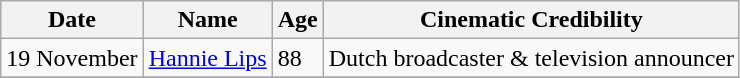<table class="wikitable">
<tr ">
<th>Date</th>
<th>Name</th>
<th>Age</th>
<th>Cinematic Credibility</th>
</tr>
<tr>
<td>19 November</td>
<td><a href='#'>Hannie Lips</a></td>
<td>88</td>
<td>Dutch broadcaster & television announcer</td>
</tr>
<tr>
</tr>
</table>
